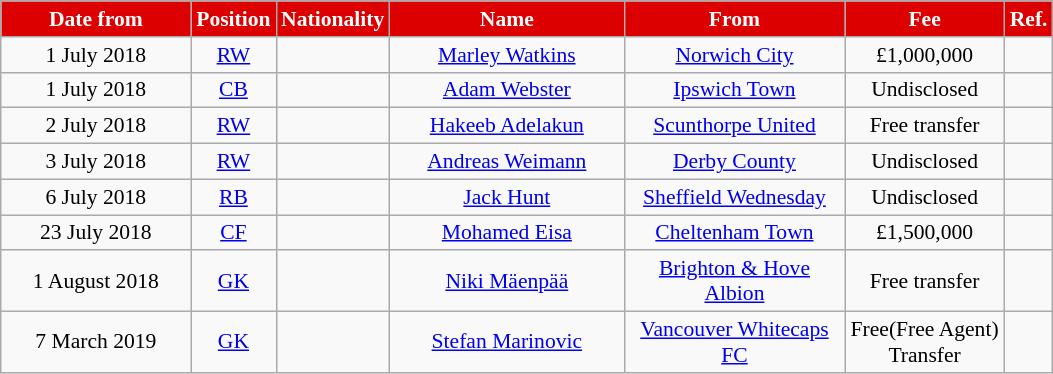<table class="wikitable"  style="text-align:center; font-size:90%; ">
<tr>
<th style="background:#DD0000; color:#FFFFFF; width:120px;">Date from</th>
<th style="background:#DD0000; color:#FFFFFF; width:50px;">Position</th>
<th style="background:#DD0000; color:#FFFFFF; width:50px;">Nationality</th>
<th style="background:#DD0000; color:#FFFFFF; width:150px;">Name</th>
<th style="background:#DD0000; color:#FFFFFF; width:140px;">From</th>
<th style="background:#DD0000; color:#FFFFFF; width:100px;">Fee</th>
<th style="background:#DD0000; color:#FFFFFF; width:25px;">Ref.</th>
</tr>
<tr>
<td>1 July 2018</td>
<td><a href='#'>RW</a></td>
<td></td>
<td><a href='#'>Marley Watkins</a></td>
<td><a href='#'>Norwich City</a></td>
<td>£1,000,000</td>
<td></td>
</tr>
<tr>
<td>1 July 2018</td>
<td><a href='#'>CB</a></td>
<td></td>
<td><a href='#'>Adam Webster</a></td>
<td><a href='#'>Ipswich Town</a></td>
<td>Undisclosed</td>
<td></td>
</tr>
<tr>
<td>2 July 2018</td>
<td><a href='#'>RW</a></td>
<td></td>
<td><a href='#'>Hakeeb Adelakun</a></td>
<td><a href='#'>Scunthorpe United</a></td>
<td>Free transfer</td>
<td></td>
</tr>
<tr>
<td>3 July 2018</td>
<td><a href='#'>RW</a></td>
<td></td>
<td><a href='#'>Andreas Weimann</a></td>
<td><a href='#'>Derby County</a></td>
<td>Undisclosed</td>
<td></td>
</tr>
<tr>
<td>6 July 2018</td>
<td><a href='#'>RB</a></td>
<td></td>
<td><a href='#'>Jack Hunt</a></td>
<td><a href='#'>Sheffield Wednesday</a></td>
<td>Undisclosed</td>
<td></td>
</tr>
<tr>
<td>23 July 2018</td>
<td><a href='#'>CF</a></td>
<td></td>
<td><a href='#'>Mohamed Eisa</a></td>
<td><a href='#'>Cheltenham Town</a></td>
<td>£1,500,000</td>
<td></td>
</tr>
<tr>
<td>1 August 2018</td>
<td><a href='#'>GK</a></td>
<td></td>
<td><a href='#'>Niki Mäenpää</a></td>
<td><a href='#'>Brighton & Hove Albion</a></td>
<td>Free transfer</td>
<td></td>
</tr>
<tr>
<td>7 March 2019</td>
<td><a href='#'>GK</a></td>
<td></td>
<td><a href='#'>Stefan Marinovic</a></td>
<td> <a href='#'>Vancouver Whitecaps FC</a></td>
<td>Free(Free Agent) Transfer</td>
<td></td>
</tr>
</table>
